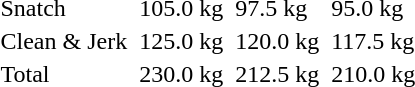<table>
<tr>
<td>Snatch</td>
<td></td>
<td>105.0 kg</td>
<td></td>
<td>97.5 kg</td>
<td></td>
<td>95.0 kg</td>
</tr>
<tr>
<td>Clean & Jerk</td>
<td></td>
<td>125.0 kg</td>
<td></td>
<td>120.0 kg</td>
<td></td>
<td>117.5 kg</td>
</tr>
<tr>
<td>Total</td>
<td></td>
<td>230.0 kg</td>
<td></td>
<td>212.5 kg</td>
<td></td>
<td>210.0 kg</td>
</tr>
</table>
